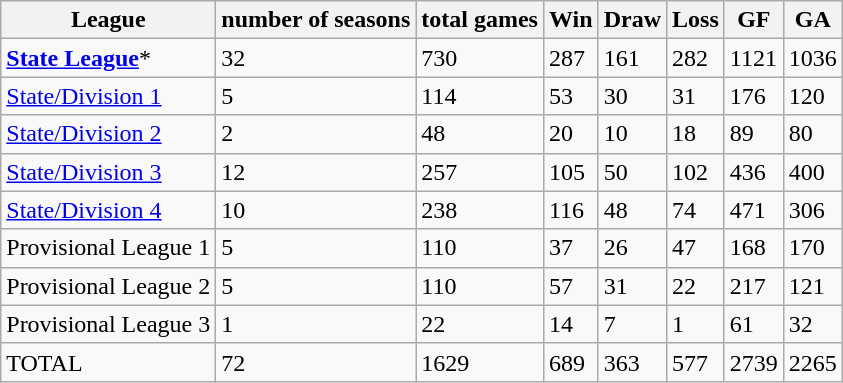<table class="wikitable">
<tr>
<th>League</th>
<th>number of seasons</th>
<th>total games</th>
<th>Win</th>
<th>Draw</th>
<th>Loss</th>
<th>GF</th>
<th>GA</th>
</tr>
<tr>
<td><strong><a href='#'>State League</a></strong>*</td>
<td>32</td>
<td>730</td>
<td>287</td>
<td>161</td>
<td>282</td>
<td>1121</td>
<td>1036</td>
</tr>
<tr>
<td><a href='#'>State/Division 1</a></td>
<td>5</td>
<td>114</td>
<td>53</td>
<td>30</td>
<td>31</td>
<td>176</td>
<td>120</td>
</tr>
<tr>
<td><a href='#'>State/Division 2</a></td>
<td>2</td>
<td>48</td>
<td>20</td>
<td>10</td>
<td>18</td>
<td>89</td>
<td>80</td>
</tr>
<tr>
<td><a href='#'>State/Division 3</a></td>
<td>12</td>
<td>257</td>
<td>105</td>
<td>50</td>
<td>102</td>
<td>436</td>
<td>400</td>
</tr>
<tr>
<td><a href='#'>State/Division 4</a></td>
<td>10</td>
<td>238</td>
<td>116</td>
<td>48</td>
<td>74</td>
<td>471</td>
<td>306</td>
</tr>
<tr>
<td>Provisional League 1</td>
<td>5</td>
<td>110</td>
<td>37</td>
<td>26</td>
<td>47</td>
<td>168</td>
<td>170</td>
</tr>
<tr>
<td>Provisional League 2</td>
<td>5</td>
<td>110</td>
<td>57</td>
<td>31</td>
<td>22</td>
<td>217</td>
<td>121</td>
</tr>
<tr>
<td>Provisional League 3</td>
<td>1</td>
<td>22</td>
<td>14</td>
<td>7</td>
<td>1</td>
<td>61</td>
<td>32</td>
</tr>
<tr>
<td>TOTAL</td>
<td>72</td>
<td>1629</td>
<td>689</td>
<td>363</td>
<td>577</td>
<td>2739</td>
<td>2265</td>
</tr>
</table>
